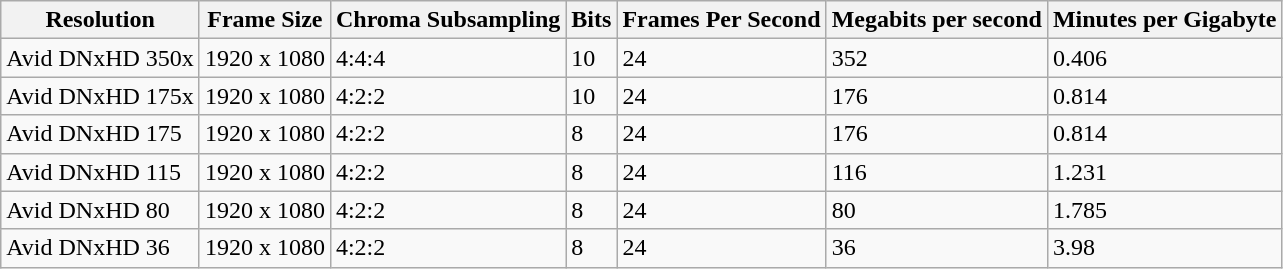<table class="wikitable">
<tr>
<th>Resolution</th>
<th>Frame Size</th>
<th>Chroma Subsampling</th>
<th>Bits</th>
<th>Frames Per Second</th>
<th>Megabits per second</th>
<th>Minutes per Gigabyte</th>
</tr>
<tr>
<td>Avid DNxHD 350x</td>
<td>1920 x 1080</td>
<td>4:4:4</td>
<td>10</td>
<td>24</td>
<td>352</td>
<td>0.406</td>
</tr>
<tr>
<td>Avid DNxHD 175x</td>
<td>1920 x 1080</td>
<td>4:2:2</td>
<td>10</td>
<td>24</td>
<td>176</td>
<td>0.814</td>
</tr>
<tr>
<td>Avid DNxHD 175</td>
<td>1920 x 1080</td>
<td>4:2:2</td>
<td>8</td>
<td>24</td>
<td>176</td>
<td>0.814</td>
</tr>
<tr>
<td>Avid DNxHD 115</td>
<td>1920 x 1080</td>
<td>4:2:2</td>
<td>8</td>
<td>24</td>
<td>116</td>
<td>1.231</td>
</tr>
<tr>
<td>Avid DNxHD 80</td>
<td>1920 x 1080</td>
<td>4:2:2</td>
<td>8</td>
<td>24</td>
<td>80</td>
<td>1.785</td>
</tr>
<tr>
<td>Avid DNxHD 36</td>
<td>1920 x 1080</td>
<td>4:2:2</td>
<td>8</td>
<td>24</td>
<td>36</td>
<td>3.98</td>
</tr>
</table>
